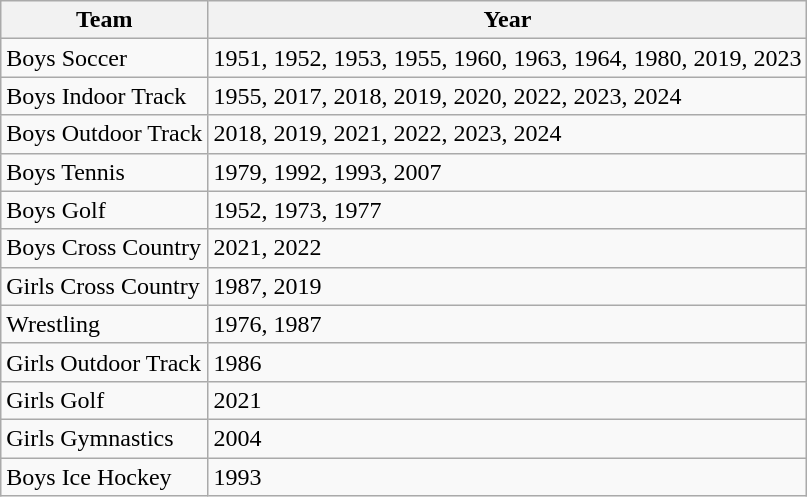<table class="wikitable">
<tr>
<th>Team</th>
<th>Year</th>
</tr>
<tr>
<td>Boys Soccer</td>
<td>1951, 1952, 1953, 1955, 1960, 1963, 1964, 1980, 2019, 2023</td>
</tr>
<tr>
<td>Boys Indoor Track</td>
<td>1955, 2017, 2018, 2019, 2020, 2022, 2023, 2024</td>
</tr>
<tr>
<td>Boys Outdoor Track</td>
<td>2018, 2019, 2021, 2022, 2023, 2024</td>
</tr>
<tr>
<td>Boys Tennis</td>
<td>1979, 1992, 1993, 2007</td>
</tr>
<tr>
<td>Boys Golf</td>
<td>1952, 1973, 1977</td>
</tr>
<tr>
<td>Boys Cross Country</td>
<td>2021, 2022</td>
</tr>
<tr>
<td>Girls Cross Country</td>
<td>1987, 2019</td>
</tr>
<tr>
<td>Wrestling</td>
<td>1976, 1987</td>
</tr>
<tr>
<td>Girls Outdoor Track</td>
<td>1986</td>
</tr>
<tr>
<td>Girls Golf</td>
<td>2021</td>
</tr>
<tr>
<td>Girls Gymnastics</td>
<td>2004</td>
</tr>
<tr>
<td>Boys Ice Hockey</td>
<td>1993</td>
</tr>
</table>
